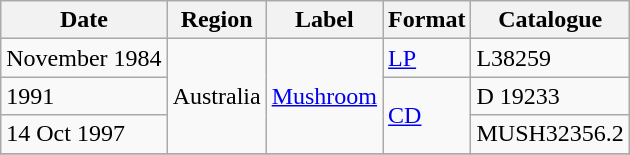<table class="wikitable">
<tr>
<th>Date</th>
<th>Region</th>
<th>Label</th>
<th>Format</th>
<th>Catalogue</th>
</tr>
<tr>
<td>November 1984</td>
<td rowspan="3">Australia</td>
<td rowspan="3"><a href='#'>Mushroom</a></td>
<td><a href='#'>LP</a></td>
<td>L38259</td>
</tr>
<tr>
<td>1991</td>
<td rowspan="2"><a href='#'>CD</a></td>
<td>D 19233</td>
</tr>
<tr>
<td>14 Oct 1997</td>
<td>MUSH32356.2</td>
</tr>
<tr>
</tr>
</table>
